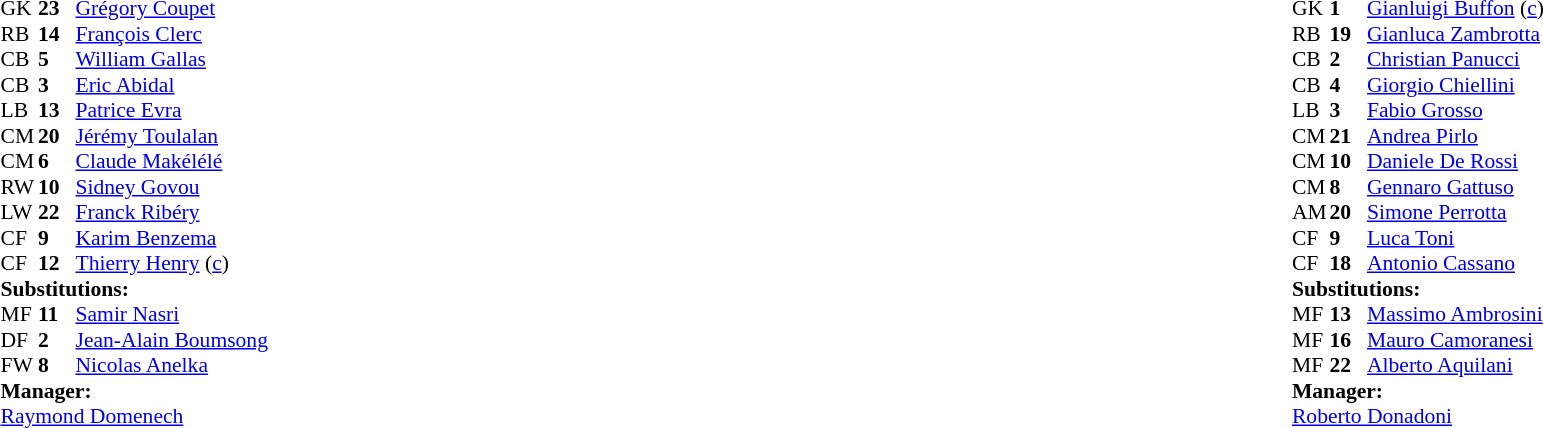<table style="width:100%;">
<tr>
<td style="vertical-align:top; width:40%;"><br><table style="font-size:90%" cellspacing="0" cellpadding="0">
<tr>
<th width="25"></th>
<th width="25"></th>
</tr>
<tr>
<td>GK</td>
<td><strong>23</strong></td>
<td><a href='#'>Grégory Coupet</a></td>
</tr>
<tr>
<td>RB</td>
<td><strong>14</strong></td>
<td><a href='#'>François Clerc</a></td>
</tr>
<tr>
<td>CB</td>
<td><strong>5</strong></td>
<td><a href='#'>William Gallas</a></td>
</tr>
<tr>
<td>CB</td>
<td><strong>3</strong></td>
<td><a href='#'>Eric Abidal</a></td>
<td></td>
</tr>
<tr>
<td>LB</td>
<td><strong>13</strong></td>
<td><a href='#'>Patrice Evra</a></td>
<td></td>
</tr>
<tr>
<td>CM</td>
<td><strong>20</strong></td>
<td><a href='#'>Jérémy Toulalan</a></td>
</tr>
<tr>
<td>CM</td>
<td><strong>6</strong></td>
<td><a href='#'>Claude Makélélé</a></td>
</tr>
<tr>
<td>RW</td>
<td><strong>10</strong></td>
<td><a href='#'>Sidney Govou</a></td>
<td></td>
<td></td>
</tr>
<tr>
<td>LW</td>
<td><strong>22</strong></td>
<td><a href='#'>Franck Ribéry</a></td>
<td></td>
<td></td>
</tr>
<tr>
<td>CF</td>
<td><strong>9</strong></td>
<td><a href='#'>Karim Benzema</a></td>
</tr>
<tr>
<td>CF</td>
<td><strong>12</strong></td>
<td><a href='#'>Thierry Henry</a> (<a href='#'>c</a>)</td>
<td></td>
</tr>
<tr>
<td colspan=3><strong>Substitutions:</strong></td>
</tr>
<tr>
<td>MF</td>
<td><strong>11</strong></td>
<td><a href='#'>Samir Nasri</a></td>
<td></td>
<td></td>
<td></td>
</tr>
<tr>
<td>DF</td>
<td><strong>2</strong></td>
<td><a href='#'>Jean-Alain Boumsong</a></td>
<td></td>
<td></td>
<td></td>
</tr>
<tr>
<td>FW</td>
<td><strong>8</strong></td>
<td><a href='#'>Nicolas Anelka</a></td>
<td></td>
<td></td>
</tr>
<tr>
<td colspan=3><strong>Manager:</strong></td>
</tr>
<tr>
<td colspan=3><a href='#'>Raymond Domenech</a></td>
</tr>
</table>
</td>
<td valign="top"></td>
<td style="vertical-align:top; width:50%;"><br><table style="font-size:90%; margin:auto;" cellspacing="0" cellpadding="0">
<tr>
<th width=25></th>
<th width=25></th>
</tr>
<tr>
<td>GK</td>
<td><strong>1</strong></td>
<td><a href='#'>Gianluigi Buffon</a> (<a href='#'>c</a>)</td>
</tr>
<tr>
<td>RB</td>
<td><strong>19</strong></td>
<td><a href='#'>Gianluca Zambrotta</a></td>
</tr>
<tr>
<td>CB</td>
<td><strong>2</strong></td>
<td><a href='#'>Christian Panucci</a></td>
</tr>
<tr>
<td>CB</td>
<td><strong>4</strong></td>
<td><a href='#'>Giorgio Chiellini</a></td>
<td></td>
</tr>
<tr>
<td>LB</td>
<td><strong>3</strong></td>
<td><a href='#'>Fabio Grosso</a></td>
</tr>
<tr>
<td>CM</td>
<td><strong>21</strong></td>
<td><a href='#'>Andrea Pirlo</a></td>
<td></td>
<td></td>
</tr>
<tr>
<td>CM</td>
<td><strong>10</strong></td>
<td><a href='#'>Daniele De Rossi</a></td>
</tr>
<tr>
<td>CM</td>
<td><strong>8</strong></td>
<td><a href='#'>Gennaro Gattuso</a></td>
<td></td>
<td></td>
</tr>
<tr>
<td>AM</td>
<td><strong>20</strong></td>
<td><a href='#'>Simone Perrotta</a></td>
<td></td>
<td></td>
</tr>
<tr>
<td>CF</td>
<td><strong>9</strong></td>
<td><a href='#'>Luca Toni</a></td>
</tr>
<tr>
<td>CF</td>
<td><strong>18</strong></td>
<td><a href='#'>Antonio Cassano</a></td>
</tr>
<tr>
<td colspan=3><strong>Substitutions:</strong></td>
</tr>
<tr>
<td>MF</td>
<td><strong>13</strong></td>
<td><a href='#'>Massimo Ambrosini</a></td>
<td></td>
<td></td>
</tr>
<tr>
<td>MF</td>
<td><strong>16</strong></td>
<td><a href='#'>Mauro Camoranesi</a></td>
<td></td>
<td></td>
</tr>
<tr>
<td>MF</td>
<td><strong>22</strong></td>
<td><a href='#'>Alberto Aquilani</a></td>
<td></td>
<td></td>
</tr>
<tr>
<td colspan=3><strong>Manager:</strong></td>
</tr>
<tr>
<td colspan=3><a href='#'>Roberto Donadoni</a></td>
</tr>
</table>
</td>
</tr>
</table>
